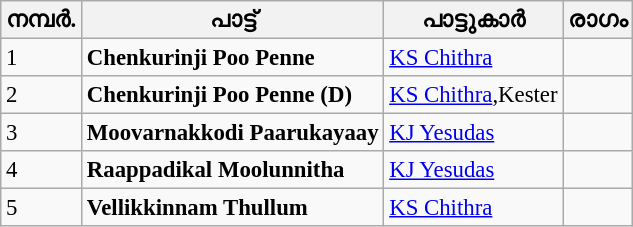<table class="wikitable" style="font-size:95%;">
<tr>
<th>നമ്പർ.</th>
<th>പാട്ട്</th>
<th>പാട്ടുകാർ</th>
<th>രാഗം</th>
</tr>
<tr>
<td>1</td>
<td><strong>Chenkurinji Poo Penne</strong></td>
<td><a href='#'>KS Chithra</a></td>
<td></td>
</tr>
<tr>
<td>2</td>
<td><strong>Chenkurinji Poo Penne (D)</strong></td>
<td><a href='#'>KS Chithra</a>,Kester</td>
<td></td>
</tr>
<tr>
<td>3</td>
<td><strong>Moovarnakkodi Paarukayaay</strong></td>
<td><a href='#'>KJ Yesudas</a></td>
<td></td>
</tr>
<tr>
<td>4</td>
<td><strong>Raappadikal Moolunnitha</strong></td>
<td><a href='#'>KJ Yesudas</a></td>
<td></td>
</tr>
<tr>
<td>5</td>
<td><strong>Vellikkinnam Thullum</strong></td>
<td><a href='#'>KS Chithra</a></td>
<td></td>
</tr>
</table>
